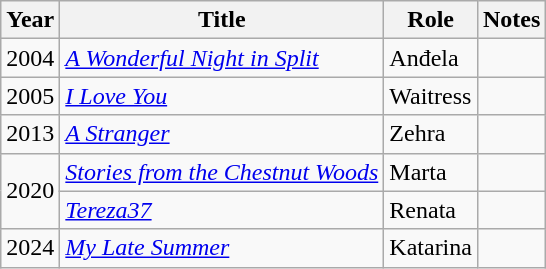<table class="wikitable sortable">
<tr>
<th>Year</th>
<th>Title</th>
<th>Role</th>
<th class="unsortable">Notes</th>
</tr>
<tr>
<td>2004</td>
<td><em><a href='#'>A Wonderful Night in Split</a></em></td>
<td>Anđela</td>
<td></td>
</tr>
<tr>
<td>2005</td>
<td><em><a href='#'>I Love You</a></em></td>
<td>Waitress</td>
<td></td>
</tr>
<tr>
<td>2013</td>
<td><em><a href='#'>A Stranger</a></em></td>
<td>Zehra</td>
<td></td>
</tr>
<tr>
<td rowspan="2">2020</td>
<td><em><a href='#'>Stories from the Chestnut Woods</a></em></td>
<td>Marta</td>
<td></td>
</tr>
<tr>
<td><em><a href='#'>Tereza37</a></em></td>
<td>Renata</td>
<td></td>
</tr>
<tr>
<td>2024</td>
<td><em><a href='#'>My Late Summer</a></em></td>
<td>Katarina</td>
<td></td>
</tr>
</table>
